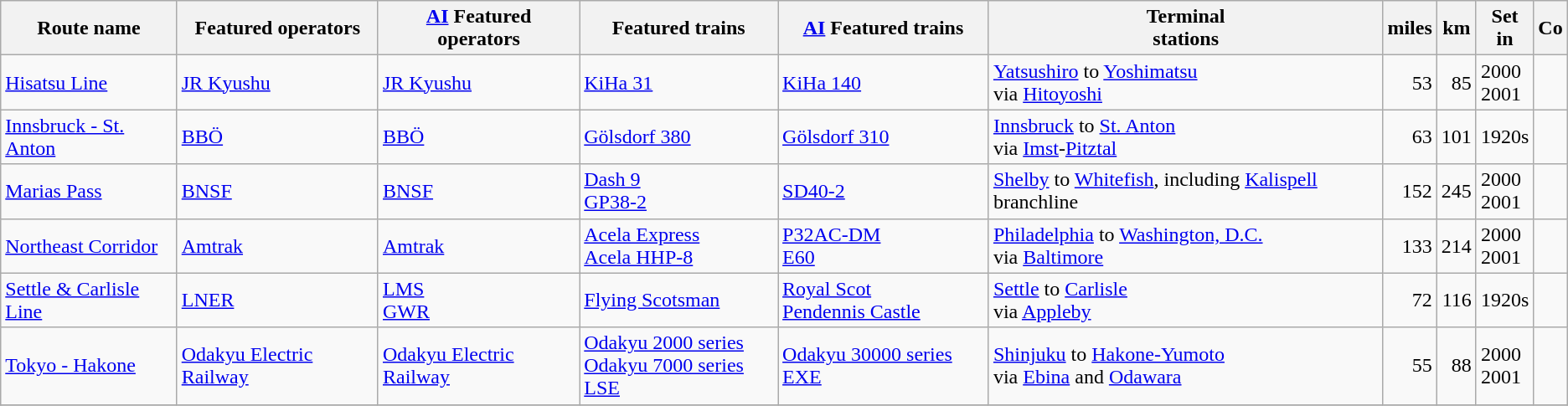<table class="wikitable sortable">
<tr>
<th>Route name</th>
<th>Featured operators</th>
<th><a href='#'>AI</a> Featured operators</th>
<th>Featured trains</th>
<th><a href='#'>AI</a> Featured trains</th>
<th>Terminal<br>stations</th>
<th data-sort-type="number">miles</th>
<th data-sort-type="number">km</th>
<th data-sort-type="number">Set<br>in</th>
<th>Co</th>
</tr>
<tr>
<td><a href='#'>Hisatsu Line</a></td>
<td><a href='#'>JR Kyushu</a></td>
<td><a href='#'>JR Kyushu</a></td>
<td><a href='#'>KiHa 31</a></td>
<td><a href='#'>KiHa 140</a></td>
<td><a href='#'>Yatsushiro</a> to <a href='#'>Yoshimatsu</a><br>via <a href='#'>Hitoyoshi</a></td>
<td align="right">53</td>
<td align="right">85</td>
<td>2000<br>2001</td>
<td></td>
</tr>
<tr>
<td><a href='#'>Innsbruck - St. Anton</a></td>
<td><a href='#'>BBÖ</a></td>
<td><a href='#'>BBÖ</a></td>
<td><a href='#'>Gölsdorf 380</a></td>
<td><a href='#'>Gölsdorf 310</a></td>
<td><a href='#'>Innsbruck</a> to  <a href='#'>St. Anton</a><br>via <a href='#'>Imst</a>-<a href='#'>Pitztal</a></td>
<td align="right">63</td>
<td align="right">101</td>
<td>1920s</td>
<td></td>
</tr>
<tr>
<td><a href='#'>Marias Pass</a></td>
<td><a href='#'>BNSF</a></td>
<td><a href='#'>BNSF</a></td>
<td><a href='#'>Dash 9</a><br><a href='#'>GP38-2</a></td>
<td><a href='#'>SD40-2</a></td>
<td><a href='#'>Shelby</a> to <a href='#'>Whitefish</a>, including <a href='#'>Kalispell</a> branchline</td>
<td align="right">152</td>
<td align="right">245</td>
<td>2000<br>2001</td>
<td></td>
</tr>
<tr>
<td><a href='#'>Northeast Corridor</a></td>
<td><a href='#'>Amtrak</a></td>
<td><a href='#'>Amtrak</a></td>
<td><a href='#'>Acela Express</a><br><a href='#'>Acela HHP-8</a></td>
<td><a href='#'>P32AC-DM</a><br><a href='#'>E60</a></td>
<td><a href='#'>Philadelphia</a> to <a href='#'>Washington, D.C.</a><br>via <a href='#'>Baltimore</a></td>
<td align="right">133</td>
<td align="right">214</td>
<td>2000<br>2001</td>
<td></td>
</tr>
<tr>
<td><a href='#'>Settle & Carlisle Line</a></td>
<td><a href='#'>LNER</a></td>
<td><a href='#'>LMS</a><br><a href='#'>GWR</a></td>
<td><a href='#'>Flying Scotsman</a></td>
<td><a href='#'>Royal Scot</a><br><a href='#'>Pendennis Castle</a></td>
<td><a href='#'>Settle</a> to <a href='#'>Carlisle</a><br>via <a href='#'>Appleby</a></td>
<td align="right">72</td>
<td align="right">116</td>
<td>1920s</td>
<td></td>
</tr>
<tr>
<td><a href='#'>Tokyo - Hakone</a></td>
<td><a href='#'>Odakyu Electric Railway</a></td>
<td><a href='#'>Odakyu Electric Railway</a></td>
<td><a href='#'>Odakyu 2000 series</a><br><a href='#'>Odakyu 7000 series LSE</a></td>
<td><a href='#'>Odakyu 30000 series EXE</a></td>
<td><a href='#'>Shinjuku</a> to <a href='#'>Hakone-Yumoto</a><br>via <a href='#'>Ebina</a> and <a href='#'>Odawara</a></td>
<td align="right">55</td>
<td align="right">88</td>
<td>2000<br>2001</td>
<td></td>
</tr>
<tr>
</tr>
</table>
